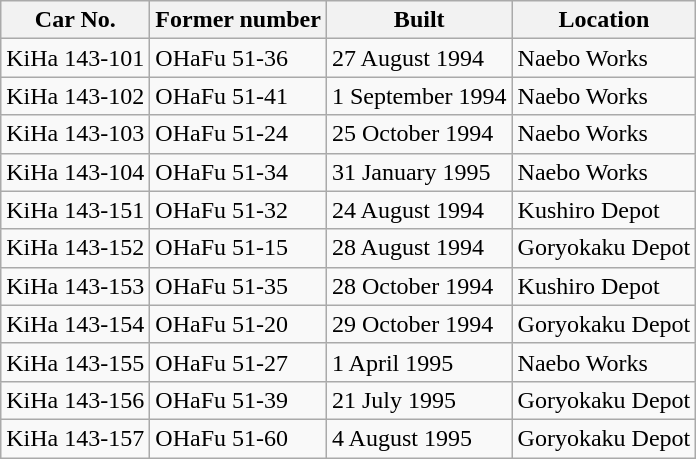<table class="wikitable">
<tr>
<th>Car No.</th>
<th>Former number</th>
<th>Built</th>
<th>Location</th>
</tr>
<tr>
<td>KiHa 143-101</td>
<td>OHaFu 51-36</td>
<td>27 August 1994</td>
<td>Naebo Works</td>
</tr>
<tr>
<td>KiHa 143-102</td>
<td>OHaFu 51-41</td>
<td>1 September 1994</td>
<td>Naebo Works</td>
</tr>
<tr>
<td>KiHa 143-103</td>
<td>OHaFu 51-24</td>
<td>25 October 1994</td>
<td>Naebo Works</td>
</tr>
<tr>
<td>KiHa 143-104</td>
<td>OHaFu 51-34</td>
<td>31 January 1995</td>
<td>Naebo Works</td>
</tr>
<tr>
<td>KiHa 143-151</td>
<td>OHaFu 51-32</td>
<td>24 August 1994</td>
<td>Kushiro Depot</td>
</tr>
<tr>
<td>KiHa 143-152</td>
<td>OHaFu 51-15</td>
<td>28 August 1994</td>
<td>Goryokaku Depot</td>
</tr>
<tr>
<td>KiHa 143-153</td>
<td>OHaFu 51-35</td>
<td>28 October 1994</td>
<td>Kushiro Depot</td>
</tr>
<tr>
<td>KiHa 143-154</td>
<td>OHaFu 51-20</td>
<td>29 October 1994</td>
<td>Goryokaku Depot</td>
</tr>
<tr>
<td>KiHa 143-155</td>
<td>OHaFu 51-27</td>
<td>1 April 1995</td>
<td>Naebo Works</td>
</tr>
<tr>
<td>KiHa 143-156</td>
<td>OHaFu 51-39</td>
<td>21 July 1995</td>
<td>Goryokaku Depot</td>
</tr>
<tr>
<td>KiHa 143-157</td>
<td>OHaFu 51-60</td>
<td>4 August 1995</td>
<td>Goryokaku Depot</td>
</tr>
</table>
